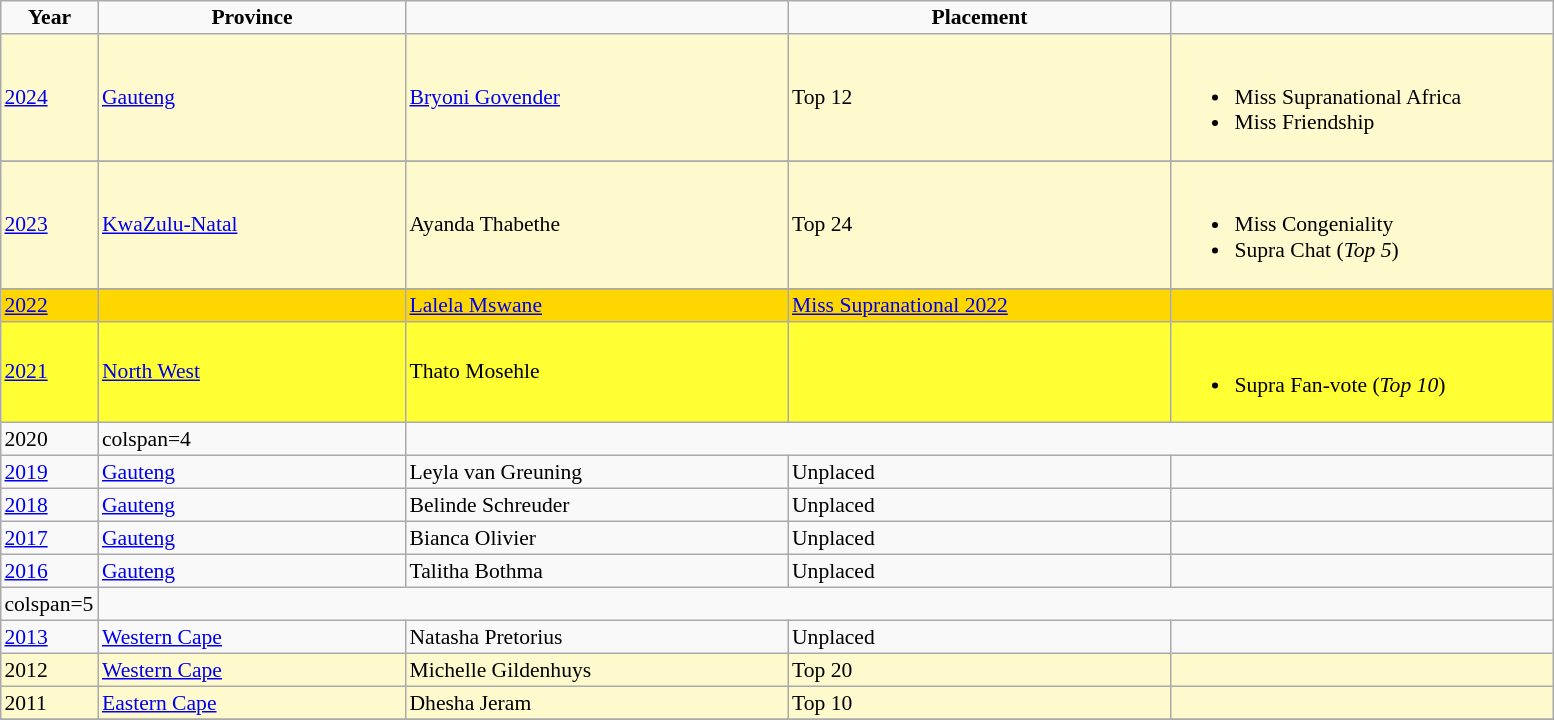<table class="sortable" border="5" cellpadding="2" cellspacing="0" align=" 0 1em 0 0" style="background: #f9f9f9; border: 1px #aaa solid; border-collapse: collapse; font-size: 90%">
<tr>
<th width="60">Year</th>
<th width="200">Province</th>
<th width="250"></th>
<th width="250">Placement</th>
<th width="250"></th>
</tr>
<tr style="background:#FFFACD;">
<td><a href='#'>2024</a></td>
<td><a href='#'>Gauteng</a></td>
<td><a href='#'>Bryoni Govender</a></td>
<td>Top 12</td>
<td><br><ul><li>Miss Supranational Africa</li><li>Miss Friendship</li></ul></td>
</tr>
<tr>
</tr>
<tr style="background-color:#FFFACD;">
<td><a href='#'>2023</a></td>
<td><a href='#'>KwaZulu-Natal</a></td>
<td>Ayanda Thabethe</td>
<td>Top 24</td>
<td align="left"><br><ul><li>Miss Congeniality</li><li>Supra Chat (<em>Top 5</em>)</li></ul></td>
</tr>
<tr>
</tr>
<tr style="background-color:gold; ">
<td><a href='#'>2022</a></td>
<td></td>
<td><a href='#'>Lalela Mswane</a></td>
<td><a href='#'>Miss Supranational 2022</a></td>
<td></td>
</tr>
<tr style="background-color:#FFFF33;">
<td><a href='#'>2021</a></td>
<td><a href='#'>North West</a></td>
<td>Thato Mosehle</td>
<td></td>
<td align="left"><br><ul><li>Supra Fan-vote (<em>Top 10</em>)</li></ul></td>
</tr>
<tr>
<td>2020</td>
<td>colspan=4 </td>
</tr>
<tr>
<td><a href='#'>2019</a></td>
<td><a href='#'>Gauteng</a></td>
<td>Leyla van Greuning</td>
<td>Unplaced</td>
<td></td>
</tr>
<tr>
<td><a href='#'>2018</a></td>
<td><a href='#'>Gauteng</a></td>
<td>Belinde Schreuder</td>
<td>Unplaced</td>
<td></td>
</tr>
<tr>
<td><a href='#'>2017</a></td>
<td><a href='#'>Gauteng</a></td>
<td>Bianca Olivier</td>
<td>Unplaced</td>
<td></td>
</tr>
<tr>
<td><a href='#'>2016</a></td>
<td><a href='#'>Gauteng</a></td>
<td>Talitha Bothma</td>
<td>Unplaced</td>
<td></td>
</tr>
<tr>
<td>colspan=5 </td>
</tr>
<tr>
<td><a href='#'>2013</a></td>
<td><a href='#'>Western Cape</a></td>
<td>Natasha Pretorius</td>
<td>Unplaced</td>
<td></td>
</tr>
<tr style="background-color:#FFFACD;">
<td>2012</td>
<td><a href='#'>Western Cape</a></td>
<td>Michelle Gildenhuys</td>
<td>Top 20</td>
<td></td>
</tr>
<tr style="background-color:#FFFACD;">
<td>2011</td>
<td><a href='#'>Eastern Cape</a></td>
<td>Dhesha Jeram</td>
<td>Top 10</td>
<td></td>
</tr>
<tr>
</tr>
</table>
